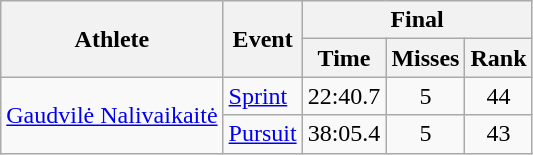<table class="wikitable">
<tr>
<th rowspan="2">Athlete</th>
<th rowspan="2">Event</th>
<th colspan="3">Final</th>
</tr>
<tr>
<th>Time</th>
<th>Misses</th>
<th>Rank</th>
</tr>
<tr>
<td rowspan="2"><a href='#'>Gaudvilė Nalivaikaitė</a></td>
<td><a href='#'>Sprint</a></td>
<td align="center">22:40.7</td>
<td align="center">5</td>
<td align="center">44</td>
</tr>
<tr>
<td><a href='#'>Pursuit</a></td>
<td align="center">38:05.4</td>
<td align="center">5</td>
<td align="center">43</td>
</tr>
</table>
